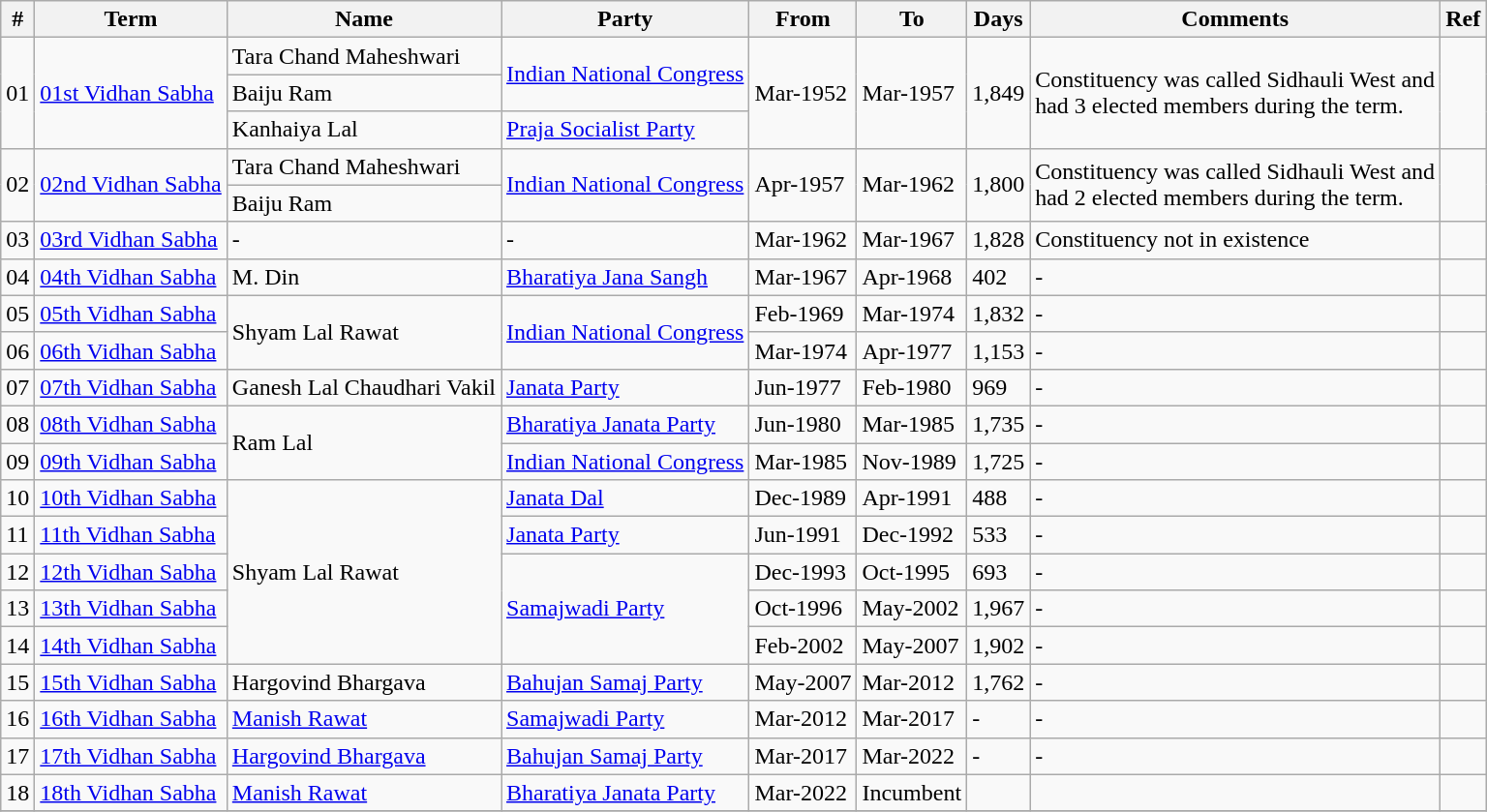<table class="wikitable sortable">
<tr>
<th>#</th>
<th>Term</th>
<th>Name</th>
<th>Party</th>
<th>From</th>
<th>To</th>
<th>Days</th>
<th>Comments</th>
<th>Ref</th>
</tr>
<tr>
<td rowspan="3">01</td>
<td rowspan="3"><a href='#'>01st Vidhan Sabha</a></td>
<td>Tara Chand Maheshwari</td>
<td rowspan="2"><a href='#'>Indian National Congress</a></td>
<td rowspan="3">Mar-1952</td>
<td rowspan="3">Mar-1957</td>
<td rowspan="3">1,849</td>
<td rowspan="3">Constituency was called Sidhauli West and <br>had 3 elected members during the term.</td>
<td rowspan="3"></td>
</tr>
<tr>
<td>Baiju Ram</td>
</tr>
<tr>
<td>Kanhaiya Lal</td>
<td><a href='#'>Praja Socialist Party</a></td>
</tr>
<tr>
<td rowspan="2">02</td>
<td rowspan="2"><a href='#'>02nd Vidhan Sabha</a></td>
<td>Tara Chand Maheshwari</td>
<td rowspan="2"><a href='#'>Indian National Congress</a></td>
<td rowspan="2">Apr-1957</td>
<td rowspan="2">Mar-1962</td>
<td rowspan="2">1,800</td>
<td rowspan="2">Constituency was called Sidhauli West and <br>had 2 elected members during the term.</td>
<td rowspan="2"></td>
</tr>
<tr>
<td>Baiju Ram</td>
</tr>
<tr>
<td>03</td>
<td><a href='#'>03rd Vidhan Sabha</a></td>
<td>-</td>
<td>-</td>
<td>Mar-1962</td>
<td>Mar-1967</td>
<td>1,828</td>
<td>Constituency not in existence</td>
<td></td>
</tr>
<tr>
<td>04</td>
<td><a href='#'>04th Vidhan Sabha</a></td>
<td>M. Din</td>
<td><a href='#'>Bharatiya Jana Sangh</a></td>
<td>Mar-1967</td>
<td>Apr-1968</td>
<td>402</td>
<td>-</td>
<td></td>
</tr>
<tr>
<td>05</td>
<td><a href='#'>05th Vidhan Sabha</a></td>
<td rowspan="2">Shyam Lal  Rawat</td>
<td rowspan="2"><a href='#'>Indian National Congress</a></td>
<td>Feb-1969</td>
<td>Mar-1974</td>
<td>1,832</td>
<td>-</td>
<td></td>
</tr>
<tr>
<td>06</td>
<td><a href='#'>06th Vidhan Sabha</a></td>
<td>Mar-1974</td>
<td>Apr-1977</td>
<td>1,153</td>
<td>-</td>
<td></td>
</tr>
<tr>
<td>07</td>
<td><a href='#'>07th Vidhan Sabha</a></td>
<td>Ganesh Lal Chaudhari Vakil</td>
<td><a href='#'>Janata Party</a></td>
<td>Jun-1977</td>
<td>Feb-1980</td>
<td>969</td>
<td>-</td>
<td></td>
</tr>
<tr>
<td>08</td>
<td><a href='#'>08th Vidhan Sabha</a></td>
<td rowspan="2">Ram Lal</td>
<td><a href='#'>Bharatiya Janata Party</a></td>
<td>Jun-1980</td>
<td>Mar-1985</td>
<td>1,735</td>
<td>-</td>
<td></td>
</tr>
<tr>
<td>09</td>
<td><a href='#'>09th Vidhan Sabha</a></td>
<td><a href='#'>Indian National Congress</a></td>
<td>Mar-1985</td>
<td>Nov-1989</td>
<td>1,725</td>
<td>-</td>
<td></td>
</tr>
<tr>
<td>10</td>
<td><a href='#'>10th Vidhan Sabha</a></td>
<td rowspan="5">Shyam Lal  Rawat</td>
<td><a href='#'>Janata Dal</a></td>
<td>Dec-1989</td>
<td>Apr-1991</td>
<td>488</td>
<td>-</td>
<td></td>
</tr>
<tr>
<td>11</td>
<td><a href='#'>11th Vidhan Sabha</a></td>
<td><a href='#'>Janata Party</a></td>
<td>Jun-1991</td>
<td>Dec-1992</td>
<td>533</td>
<td>-</td>
<td></td>
</tr>
<tr>
<td>12</td>
<td><a href='#'>12th Vidhan Sabha</a></td>
<td rowspan="3"><a href='#'>Samajwadi Party</a></td>
<td>Dec-1993</td>
<td>Oct-1995</td>
<td>693</td>
<td>-</td>
<td></td>
</tr>
<tr>
<td>13</td>
<td><a href='#'>13th Vidhan Sabha</a></td>
<td>Oct-1996</td>
<td>May-2002</td>
<td>1,967</td>
<td>-</td>
<td></td>
</tr>
<tr>
<td>14</td>
<td><a href='#'>14th Vidhan Sabha</a></td>
<td>Feb-2002</td>
<td>May-2007</td>
<td>1,902</td>
<td>-</td>
<td></td>
</tr>
<tr>
<td>15</td>
<td><a href='#'>15th Vidhan Sabha</a></td>
<td>Hargovind Bhargava</td>
<td><a href='#'>Bahujan Samaj Party</a></td>
<td>May-2007</td>
<td>Mar-2012</td>
<td>1,762</td>
<td>-</td>
<td></td>
</tr>
<tr>
<td>16</td>
<td><a href='#'>16th Vidhan Sabha</a></td>
<td><a href='#'>Manish Rawat</a></td>
<td><a href='#'>Samajwadi Party</a></td>
<td>Mar-2012</td>
<td>Mar-2017</td>
<td>-</td>
<td>-</td>
<td></td>
</tr>
<tr>
<td>17</td>
<td><a href='#'>17th Vidhan Sabha</a></td>
<td><a href='#'>Hargovind Bhargava</a></td>
<td><a href='#'>Bahujan Samaj Party</a></td>
<td>Mar-2017</td>
<td>Mar-2022</td>
<td>-</td>
<td>-</td>
<td></td>
</tr>
<tr>
<td>18</td>
<td><a href='#'>18th Vidhan Sabha</a></td>
<td><a href='#'>Manish Rawat</a></td>
<td><a href='#'>Bharatiya Janata Party</a></td>
<td>Mar-2022</td>
<td>Incumbent</td>
<td></td>
<td></td>
<td></td>
</tr>
<tr>
</tr>
</table>
